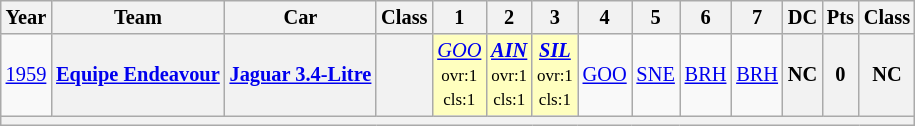<table class="wikitable" style="text-align:center; font-size:85%">
<tr>
<th>Year</th>
<th>Team</th>
<th>Car</th>
<th>Class</th>
<th>1</th>
<th>2</th>
<th>3</th>
<th>4</th>
<th>5</th>
<th>6</th>
<th>7</th>
<th>DC</th>
<th>Pts</th>
<th>Class</th>
</tr>
<tr>
<td><a href='#'>1959</a></td>
<th><a href='#'>Equipe Endeavour</a></th>
<th><a href='#'>Jaguar 3.4-Litre</a></th>
<th><span></span></th>
<td style="background:#FFFFBF;"><em><a href='#'>GOO</a></em><br><small>ovr:1<br>cls:1</small></td>
<td style="background:#FFFFBF;"><strong><em><a href='#'>AIN</a></em></strong><br><small>ovr:1<br>cls:1</small></td>
<td style="background:#FFFFBF;"><strong><em><a href='#'>SIL</a></em></strong><br><small>ovr:1<br>cls:1</small></td>
<td><a href='#'>GOO</a></td>
<td><a href='#'>SNE</a></td>
<td><a href='#'>BRH</a></td>
<td><a href='#'>BRH</a></td>
<th>NC</th>
<th>0</th>
<th>NC</th>
</tr>
<tr>
<th colspan="14"></th>
</tr>
</table>
